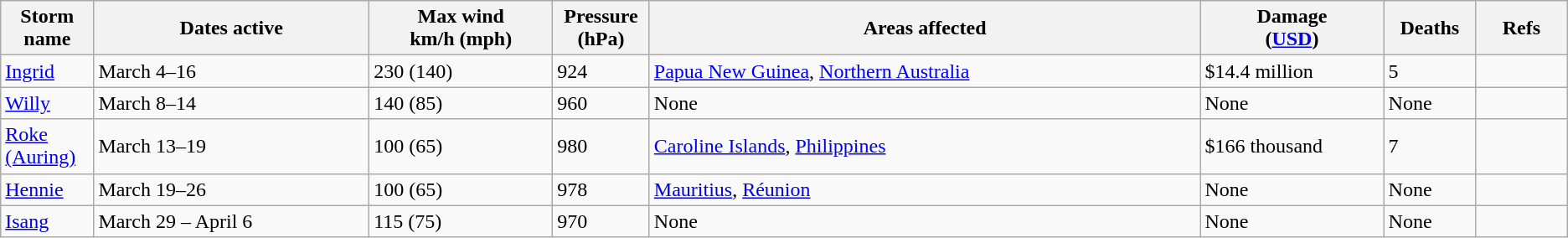<table class="wikitable sortable">
<tr>
<th width="5%">Storm name</th>
<th width="15%">Dates active</th>
<th width="10%">Max wind<br>km/h (mph)</th>
<th width="5%">Pressure<br>(hPa)</th>
<th width="30%">Areas affected</th>
<th width="10%">Damage<br>(<a href='#'>USD</a>)</th>
<th width="5%">Deaths</th>
<th width="5%">Refs</th>
</tr>
<tr>
<td><a href='#'>Ingrid</a></td>
<td>March 4–16</td>
<td>230 (140)</td>
<td>924</td>
<td><a href='#'>Papua New Guinea</a>, <a href='#'>Northern Australia</a></td>
<td>$14.4 million</td>
<td>5</td>
<td></td>
</tr>
<tr>
<td><a href='#'>Willy</a></td>
<td>March 8–14</td>
<td>140 (85)</td>
<td>960</td>
<td>None</td>
<td>None</td>
<td>None</td>
<td></td>
</tr>
<tr>
<td><a href='#'>Roke (Auring)</a></td>
<td>March 13–19</td>
<td>100 (65)</td>
<td>980</td>
<td><a href='#'>Caroline Islands</a>, <a href='#'>Philippines</a></td>
<td>$166 thousand</td>
<td>7</td>
<td></td>
</tr>
<tr>
<td><a href='#'>Hennie</a></td>
<td>March 19–26</td>
<td>100 (65)</td>
<td>978</td>
<td><a href='#'>Mauritius</a>, <a href='#'>Réunion</a></td>
<td>None</td>
<td>None</td>
<td></td>
</tr>
<tr>
<td><a href='#'>Isang</a></td>
<td>March 29 – April 6</td>
<td>115 (75)</td>
<td>970</td>
<td>None</td>
<td>None</td>
<td>None</td>
<td></td>
</tr>
</table>
